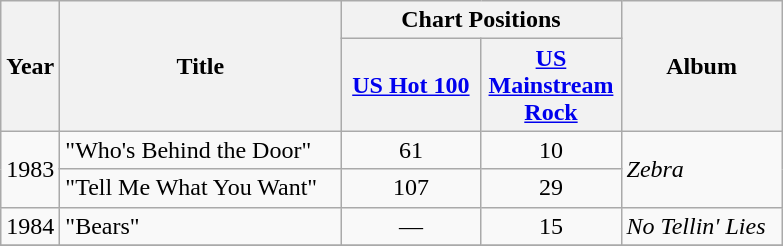<table class="wikitable">
<tr>
<th rowspan="2" width="28">Year</th>
<th rowspan="2" width="180">Title</th>
<th colspan="2">Chart Positions</th>
<th rowspan="2" width="100">Album</th>
</tr>
<tr>
<th width="86"><a href='#'>US Hot 100</a></th>
<th width="86"><a href='#'>US Mainstream Rock</a></th>
</tr>
<tr>
<td rowspan="2">1983</td>
<td>"Who's Behind the Door"</td>
<td align="center">61</td>
<td align="center">10</td>
<td rowspan="2"><em>Zebra</em></td>
</tr>
<tr>
<td>"Tell Me What You Want"</td>
<td align="center">107</td>
<td align="center">29</td>
</tr>
<tr>
<td>1984</td>
<td>"Bears"</td>
<td align="center">—</td>
<td align="center">15</td>
<td><em>No Tellin' Lies</em></td>
</tr>
<tr>
</tr>
</table>
